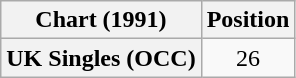<table class="wikitable plainrowheaders" style="text-align:center">
<tr>
<th>Chart (1991)</th>
<th>Position</th>
</tr>
<tr>
<th scope="row">UK Singles (OCC)</th>
<td>26</td>
</tr>
</table>
